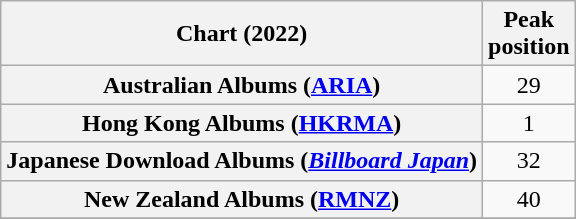<table class="wikitable sortable plainrowheaders" style="text-align:center">
<tr>
<th scope="col">Chart (2022)</th>
<th scope="col">Peak<br>position</th>
</tr>
<tr>
<th scope="row">Australian Albums (<a href='#'>ARIA</a>)</th>
<td>29</td>
</tr>
<tr>
<th scope="row">Hong Kong Albums (<a href='#'>HKRMA</a>)</th>
<td>1</td>
</tr>
<tr>
<th scope="row">Japanese Download Albums (<em><a href='#'>Billboard Japan</a></em>)</th>
<td>32</td>
</tr>
<tr>
<th scope="row">New Zealand Albums (<a href='#'>RMNZ</a>)</th>
<td>40</td>
</tr>
<tr>
</tr>
</table>
